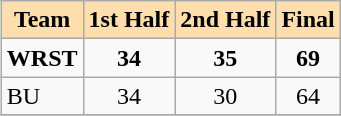<table class="wikitable" align=right>
<tr bgcolor=#ffdead align=center>
<td><strong>Team</strong></td>
<td><strong>1st Half</strong></td>
<td><strong>2nd Half</strong></td>
<td><strong>Final</strong></td>
</tr>
<tr>
<td><strong>WRST</strong></td>
<td align=center><strong>34</strong></td>
<td align=center><strong>35</strong></td>
<td align=center><strong>69</strong></td>
</tr>
<tr>
<td>BU</td>
<td align=center>34</td>
<td align=center>30</td>
<td align=center>64</td>
</tr>
<tr>
</tr>
</table>
